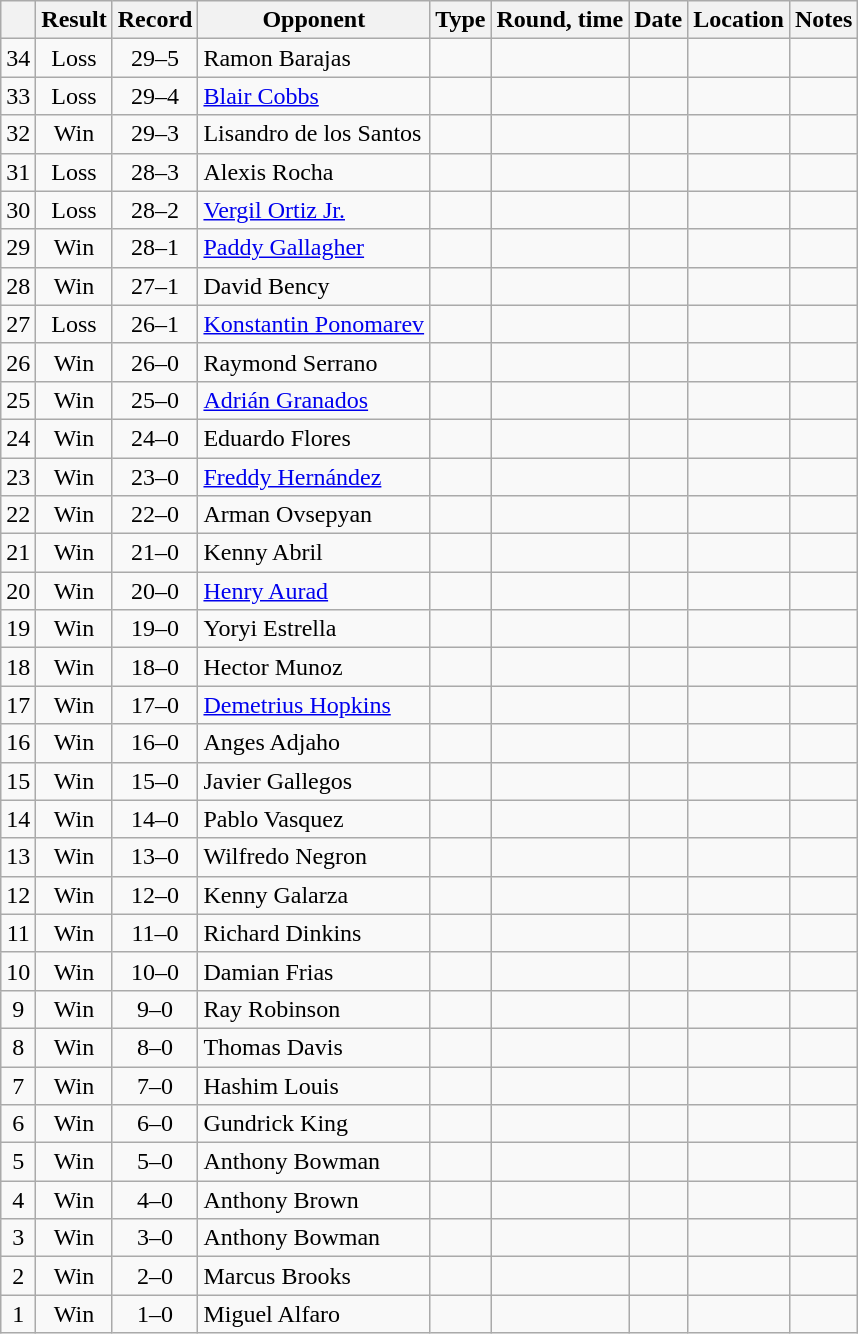<table class="wikitable" style="text-align:center">
<tr>
<th></th>
<th>Result</th>
<th>Record</th>
<th>Opponent</th>
<th>Type</th>
<th>Round, time</th>
<th>Date</th>
<th>Location</th>
<th>Notes</th>
</tr>
<tr>
<td>34</td>
<td>Loss</td>
<td>29–5</td>
<td align=left> Ramon Barajas</td>
<td></td>
<td></td>
<td></td>
<td align=left></td>
<td align=left></td>
</tr>
<tr>
<td>33</td>
<td>Loss</td>
<td>29–4</td>
<td align=left> <a href='#'>Blair Cobbs</a></td>
<td></td>
<td></td>
<td></td>
<td align=left></td>
<td align=left></td>
</tr>
<tr>
<td>32</td>
<td>Win</td>
<td>29–3</td>
<td align=left> Lisandro de los Santos</td>
<td></td>
<td></td>
<td></td>
<td align=left></td>
<td align=left></td>
</tr>
<tr>
<td>31</td>
<td>Loss</td>
<td>28–3</td>
<td align=left> Alexis Rocha</td>
<td></td>
<td></td>
<td></td>
<td align=left></td>
<td align=left></td>
</tr>
<tr>
<td>30</td>
<td>Loss</td>
<td>28–2</td>
<td align=left> <a href='#'>Vergil Ortiz Jr.</a></td>
<td></td>
<td></td>
<td></td>
<td align=left></td>
<td align=left></td>
</tr>
<tr>
<td>29</td>
<td>Win</td>
<td>28–1</td>
<td align=left> <a href='#'>Paddy Gallagher</a></td>
<td></td>
<td></td>
<td></td>
<td align=left></td>
<td align=left></td>
</tr>
<tr>
<td>28</td>
<td>Win</td>
<td>27–1</td>
<td align=left> David Bency</td>
<td></td>
<td></td>
<td></td>
<td align=left></td>
<td align=left></td>
</tr>
<tr>
<td>27</td>
<td>Loss</td>
<td>26–1</td>
<td align=left> <a href='#'>Konstantin Ponomarev</a></td>
<td></td>
<td></td>
<td></td>
<td align=left></td>
<td align=left></td>
</tr>
<tr>
<td>26</td>
<td>Win</td>
<td>26–0</td>
<td align=left> Raymond Serrano</td>
<td></td>
<td></td>
<td></td>
<td align=left></td>
<td align=left></td>
</tr>
<tr>
<td>25</td>
<td>Win</td>
<td>25–0</td>
<td align=left> <a href='#'>Adrián Granados</a></td>
<td></td>
<td></td>
<td></td>
<td align=left></td>
<td align=left></td>
</tr>
<tr>
<td>24</td>
<td>Win</td>
<td>24–0</td>
<td align=left> Eduardo Flores</td>
<td></td>
<td></td>
<td></td>
<td align=left></td>
<td align=left></td>
</tr>
<tr>
<td>23</td>
<td>Win</td>
<td>23–0</td>
<td align=left> <a href='#'>Freddy Hernández</a></td>
<td></td>
<td></td>
<td></td>
<td align=left></td>
<td align=left></td>
</tr>
<tr>
<td>22</td>
<td>Win</td>
<td>22–0</td>
<td align=left> Arman Ovsepyan</td>
<td></td>
<td></td>
<td></td>
<td align=left></td>
<td align=left></td>
</tr>
<tr>
<td>21</td>
<td>Win</td>
<td>21–0</td>
<td align=left> Kenny Abril</td>
<td></td>
<td></td>
<td></td>
<td align=left></td>
<td align=left></td>
</tr>
<tr>
<td>20</td>
<td>Win</td>
<td>20–0</td>
<td align=left> <a href='#'>Henry Aurad</a></td>
<td></td>
<td></td>
<td></td>
<td align=left></td>
<td align=left></td>
</tr>
<tr>
<td>19</td>
<td>Win</td>
<td>19–0</td>
<td align=left> Yoryi Estrella</td>
<td></td>
<td></td>
<td></td>
<td align=left></td>
<td align=left></td>
</tr>
<tr>
<td>18</td>
<td>Win</td>
<td>18–0</td>
<td align=left> Hector Munoz</td>
<td></td>
<td></td>
<td></td>
<td align=left></td>
<td align=left></td>
</tr>
<tr>
<td>17</td>
<td>Win</td>
<td>17–0</td>
<td align=left> <a href='#'>Demetrius Hopkins</a></td>
<td></td>
<td></td>
<td></td>
<td align=left></td>
<td align=left></td>
</tr>
<tr>
<td>16</td>
<td>Win</td>
<td>16–0</td>
<td align=left> Anges Adjaho</td>
<td></td>
<td></td>
<td></td>
<td align=left></td>
<td align=left></td>
</tr>
<tr>
<td>15</td>
<td>Win</td>
<td>15–0</td>
<td align=left> Javier Gallegos</td>
<td></td>
<td></td>
<td></td>
<td align=left></td>
<td align=left></td>
</tr>
<tr>
<td>14</td>
<td>Win</td>
<td>14–0</td>
<td align=left> Pablo Vasquez</td>
<td></td>
<td></td>
<td></td>
<td align=left></td>
<td align=left></td>
</tr>
<tr>
<td>13</td>
<td>Win</td>
<td>13–0</td>
<td align=left> Wilfredo Negron</td>
<td></td>
<td></td>
<td></td>
<td align=left></td>
<td align=left></td>
</tr>
<tr>
<td>12</td>
<td>Win</td>
<td>12–0</td>
<td align=left> Kenny Galarza</td>
<td></td>
<td></td>
<td></td>
<td align=left></td>
<td align=left></td>
</tr>
<tr>
<td>11</td>
<td>Win</td>
<td>11–0</td>
<td align=left> Richard Dinkins</td>
<td></td>
<td></td>
<td></td>
<td align=left></td>
<td align=left></td>
</tr>
<tr>
<td>10</td>
<td>Win</td>
<td>10–0</td>
<td align=left> Damian Frias</td>
<td></td>
<td></td>
<td></td>
<td align=left></td>
<td align=left></td>
</tr>
<tr>
<td>9</td>
<td>Win</td>
<td>9–0</td>
<td align=left> Ray Robinson</td>
<td></td>
<td></td>
<td></td>
<td align=left></td>
<td align=left></td>
</tr>
<tr>
<td>8</td>
<td>Win</td>
<td>8–0</td>
<td align=left> Thomas Davis</td>
<td></td>
<td></td>
<td></td>
<td align=left></td>
<td align=left></td>
</tr>
<tr>
<td>7</td>
<td>Win</td>
<td>7–0</td>
<td align=left> Hashim Louis</td>
<td></td>
<td></td>
<td></td>
<td align=left></td>
<td align=left></td>
</tr>
<tr>
<td>6</td>
<td>Win</td>
<td>6–0</td>
<td align=left> Gundrick King</td>
<td></td>
<td></td>
<td></td>
<td align=left></td>
<td align=left></td>
</tr>
<tr>
<td>5</td>
<td>Win</td>
<td>5–0</td>
<td align=left> Anthony Bowman</td>
<td></td>
<td></td>
<td></td>
<td align=left></td>
<td align=left></td>
</tr>
<tr>
<td>4</td>
<td>Win</td>
<td>4–0</td>
<td align=left> Anthony Brown</td>
<td></td>
<td></td>
<td></td>
<td align=left></td>
<td align=left></td>
</tr>
<tr>
<td>3</td>
<td>Win</td>
<td>3–0</td>
<td align=left> Anthony Bowman</td>
<td></td>
<td></td>
<td></td>
<td align=left></td>
<td align=left></td>
</tr>
<tr>
<td>2</td>
<td>Win</td>
<td>2–0</td>
<td align=left> Marcus Brooks</td>
<td></td>
<td></td>
<td></td>
<td align=left></td>
<td align=left></td>
</tr>
<tr>
<td>1</td>
<td>Win</td>
<td>1–0</td>
<td align=left> Miguel Alfaro</td>
<td></td>
<td></td>
<td></td>
<td align=left></td>
<td align=left></td>
</tr>
</table>
